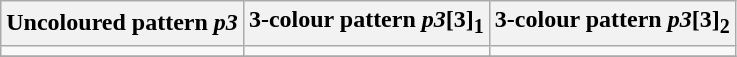<table class="wikitable">
<tr>
<th>Uncoloured pattern <em>p3</em></th>
<th>3-colour pattern <em>p3</em>[3]<sub>1</sub></th>
<th>3-colour pattern <em>p3</em>[3]<sub>2</sub></th>
</tr>
<tr>
<td></td>
<td></td>
<td></td>
</tr>
<tr>
</tr>
</table>
